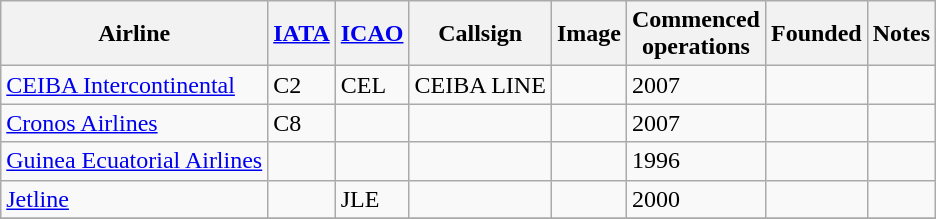<table class="wikitable sortable">
<tr valign="middle">
<th>Airline</th>
<th><a href='#'>IATA</a></th>
<th><a href='#'>ICAO</a></th>
<th>Callsign</th>
<th class=unsortable>Image</th>
<th>Commenced<br>operations</th>
<th>Founded</th>
<th class=unsortable>Notes</th>
</tr>
<tr>
<td><a href='#'>CEIBA Intercontinental</a></td>
<td>C2</td>
<td>CEL</td>
<td>CEIBA LINE</td>
<td></td>
<td>2007</td>
<td></td>
<td></td>
</tr>
<tr>
<td><a href='#'>Cronos Airlines</a></td>
<td>C8</td>
<td></td>
<td></td>
<td></td>
<td>2007</td>
<td></td>
<td></td>
</tr>
<tr>
<td><a href='#'>Guinea Ecuatorial Airlines</a></td>
<td></td>
<td></td>
<td></td>
<td></td>
<td>1996</td>
<td></td>
<td></td>
</tr>
<tr>
<td><a href='#'>Jetline</a></td>
<td></td>
<td>JLE</td>
<td></td>
<td></td>
<td>2000</td>
<td></td>
<td></td>
</tr>
<tr>
</tr>
</table>
